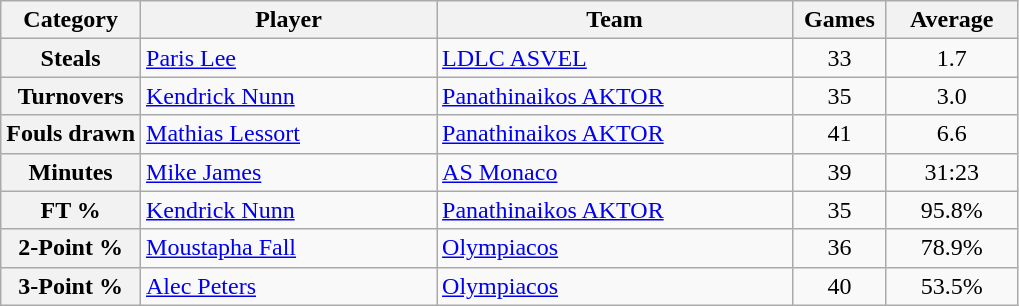<table class="wikitable">
<tr>
<th>Category</th>
<th width=190>Player</th>
<th width=230>Team</th>
<th width=55>Games</th>
<th width=80>Average</th>
</tr>
<tr>
<th>Steals</th>
<td> <a href='#'>Paris Lee</a></td>
<td> <a href='#'>LDLC ASVEL</a></td>
<td style="text-align: center;">33</td>
<td style="text-align: center;">1.7</td>
</tr>
<tr>
<th>Turnovers</th>
<td> <a href='#'>Kendrick Nunn</a></td>
<td> <a href='#'>Panathinaikos AKTOR</a></td>
<td style="text-align: center;">35</td>
<td style="text-align: center;">3.0</td>
</tr>
<tr>
<th>Fouls drawn</th>
<td> <a href='#'>Mathias Lessort</a></td>
<td> <a href='#'>Panathinaikos AKTOR</a></td>
<td style="text-align: center;">41</td>
<td style="text-align: center;">6.6</td>
</tr>
<tr>
<th>Minutes</th>
<td> <a href='#'>Mike James</a></td>
<td> <a href='#'>AS Monaco</a></td>
<td style="text-align: center;">39</td>
<td style="text-align: center;">31:23</td>
</tr>
<tr>
<th>FT %</th>
<td> <a href='#'>Kendrick Nunn</a></td>
<td> <a href='#'>Panathinaikos AKTOR</a></td>
<td style="text-align: center;">35</td>
<td style="text-align: center;">95.8%</td>
</tr>
<tr>
<th>2-Point %</th>
<td> <a href='#'>Moustapha Fall</a></td>
<td> <a href='#'>Olympiacos</a></td>
<td style="text-align: center;">36</td>
<td style="text-align: center;">78.9%</td>
</tr>
<tr>
<th>3-Point %</th>
<td> <a href='#'>Alec Peters</a></td>
<td> <a href='#'>Olympiacos</a></td>
<td style="text-align: center;">40</td>
<td style="text-align: center;">53.5%</td>
</tr>
</table>
